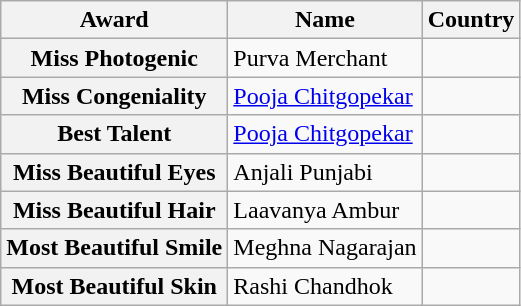<table class="wikitable">
<tr>
<th>Award</th>
<th>Name</th>
<th>Country</th>
</tr>
<tr>
<th>Miss Photogenic</th>
<td>Purva Merchant</td>
<td></td>
</tr>
<tr>
<th>Miss Congeniality</th>
<td><a href='#'>Pooja Chitgopekar</a></td>
<td></td>
</tr>
<tr>
<th>Best Talent</th>
<td><a href='#'>Pooja Chitgopekar</a></td>
<td></td>
</tr>
<tr>
<th>Miss Beautiful Eyes</th>
<td>Anjali Punjabi</td>
<td></td>
</tr>
<tr>
<th>Miss Beautiful Hair</th>
<td>Laavanya Ambur</td>
<td></td>
</tr>
<tr>
<th>Most Beautiful Smile</th>
<td>Meghna Nagarajan</td>
<td></td>
</tr>
<tr>
<th>Most Beautiful Skin</th>
<td>Rashi Chandhok</td>
<td></td>
</tr>
</table>
